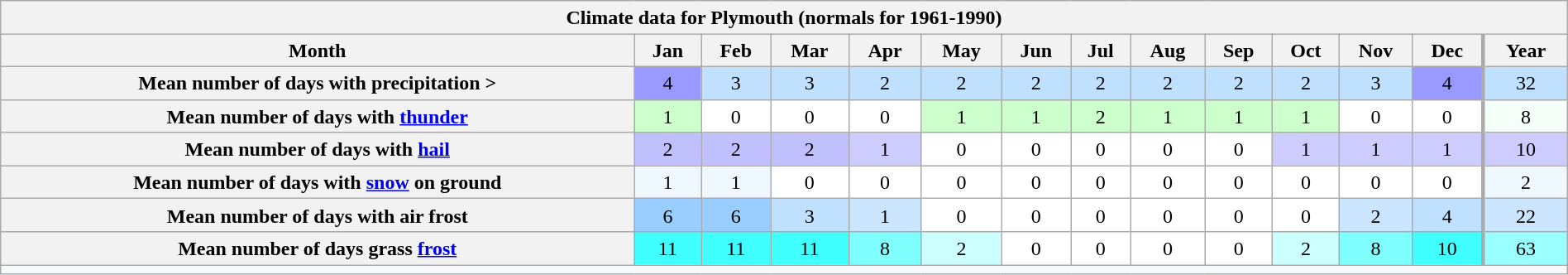<table style="width:100%;text-align:center;line-height:1.2em;margin-left:auto;margin-right:auto" class="wikitable mw-collapsible">
<tr>
<th Colspan=14>Climate data for Plymouth (normals for 1961-1990)</th>
</tr>
<tr>
<th>Month</th>
<th>Jan</th>
<th>Feb</th>
<th>Mar</th>
<th>Apr</th>
<th>May</th>
<th>Jun</th>
<th>Jul</th>
<th>Aug</th>
<th>Sep</th>
<th>Oct</th>
<th>Nov</th>
<th>Dec</th>
<th style="border-left-width:medium">Year</th>
</tr>
<tr>
<th>Mean number of days with precipitation > </th>
<td style="background:#9999FF;color:#000000;">4</td>
<td style="background:#C0E0FF;color:#000000;">3</td>
<td style="background:#C0E0FF;color:#000000;">3</td>
<td style="background:#C0E0FF;color:#000000;">2</td>
<td style="background:#C0E0FF;color:#000000;">2</td>
<td style="background:#C0E0FF;color:#000000;">2</td>
<td style="background:#C0E0FF;color:#000000;">2</td>
<td style="background:#C0E0FF;color:#000000;">2</td>
<td style="background:#C0E0FF;color:#000000;">2</td>
<td style="background:#C0E0FF;color:#000000;">2</td>
<td style="background:#C0E0FF;color:#000000;">3</td>
<td style="background:#9999FF;color:#000000;">4</td>
<td style="background:#C0E0FF;color:#000000;border-left-width:medium">32</td>
</tr>
<tr>
<th>Mean number of days with <a href='#'>thunder</a></th>
<td style="background:#CCFFCC;color:#000000;">1</td>
<td style="background:#FFFFFF;color:#000000;">0</td>
<td style="background:#FFFFFF;color:#000000;">0</td>
<td style="background:#FFFFFF;color:#000000;">0</td>
<td style="background:#CCFFCC;color:#000000;">1</td>
<td style="background:#CCFFCC;color:#000000;">1</td>
<td style="background:#CCFFCC;color:#000000;">2</td>
<td style="background:#CCFFCC;color:#000000;">1</td>
<td style="background:#CCFFCC;color:#000000;">1</td>
<td style="background:#CCFFCC;color:#000000;">1</td>
<td style="background:#FFFFFF;color:#000000;">0</td>
<td style="background:#FFFFFF;color:#000000;">0</td>
<td style="background:#F5FFFA;color:#000000;border-left-width:medium">8</td>
</tr>
<tr>
<th>Mean number of days with <a href='#'>hail</a></th>
<td style="background:#C0C0FF;color:#000000;">2</td>
<td style="background:#C0C0FF;color:#000000;">2</td>
<td style="background:#C0C0FF;color:#000000;">2</td>
<td style="background:#CCCCFF;color:#000000;">1</td>
<td style="background:#FFFFFF;color:#000000;">0</td>
<td style="background:#FFFFFF;color:#000000;">0</td>
<td style="background:#FFFFFF;color:#000000;">0</td>
<td style="background:#FFFFFF;color:#000000;">0</td>
<td style="background:#FFFFFF;color:#000000;">0</td>
<td style="background:#CCCCFF;color:#000000;">1</td>
<td style="background:#CCCCFF;color:#000000;">1</td>
<td style="background:#CCCCFF;color:#000000;">1</td>
<td style="background:#CCCCFF;color:#000000;border-left-width:medium">10</td>
</tr>
<tr>
<th>Mean number of days with <a href='#'>snow</a> on ground</th>
<td style="background:#F0F8FF;color:#000000;">1</td>
<td style="background:#F0F8FF;color:#000000;">1</td>
<td style="background:#FFFFFF;color:#000000;">0</td>
<td style="background:#FFFFFF;color:#000000;">0</td>
<td style="background:#FFFFFF;color:#000000;">0</td>
<td style="background:#FFFFFF;color:#000000;">0</td>
<td style="background:#FFFFFF;color:#000000;">0</td>
<td style="background:#FFFFFF;color:#000000;">0</td>
<td style="background:#FFFFFF;color:#000000;">0</td>
<td style="background:#FFFFFF;color:#000000;">0</td>
<td style="background:#FFFFFF;color:#000000;">0</td>
<td style="background:#FFFFFF;color:#000000;">0</td>
<td style="background:#F0F8FF;color:#000000;border-left-width:medium">2</td>
</tr>
<tr>
<th>Mean number of days with air frost</th>
<td style="background:#99CCFF;color:#000000;">6</td>
<td style="background:#99CCFF;color:#000000;">6</td>
<td style="background:#C0E0FF;color:#000000;">3</td>
<td style="background:#CCE5FF;color:#000000;">1</td>
<td style="background:#FFFFFF;color:#000000;">0</td>
<td style="background:#FFFFFF;color:#000000;">0</td>
<td style="background:#FFFFFF;color:#000000;">0</td>
<td style="background:#FFFFFF;color:#000000;">0</td>
<td style="background:#FFFFFF;color:#000000;">0</td>
<td style="background:#FFFFFF;color:#000000;">0</td>
<td style="background:#CCE5FF;color:#000000;">2</td>
<td style="background:#C0E0FF;color:#000000;">4</td>
<td style="background:#CCE5FF;color:#000000;border-left-width:medium">22</td>
</tr>
<tr>
<th>Mean number of days grass <a href='#'>frost</a></th>
<td style="background:#40FFFF;color:#000000;">11</td>
<td style="background:#40FFFF;color:#000000;">11</td>
<td style="background:#40FFFF;color:#000000;">11</td>
<td style="background:#80FFFF;color:#000000;">8</td>
<td style="background:#CCFFFF;color:#000000;">2</td>
<td style="background:#FFFFFF;color:#000000;">0</td>
<td style="background:#FFFFFF;color:#000000;">0</td>
<td style="background:#FFFFFF;color:#000000;">0</td>
<td style="background:#FFFFFF;color:#000000;">0</td>
<td style="background:#CCFFFF;color:#000000;">2</td>
<td style="background:#80FFFF;color:#000000;">8</td>
<td style="background:#40FFFF;color:#000000;">10</td>
<td style="background:#99FFFF;color:#000000;border-left-width:medium">63</td>
</tr>
<tr>
<th Colspan=14 style="background:#f8f9fa;font-weight:normal;font-size:95%;"></th>
</tr>
</table>
